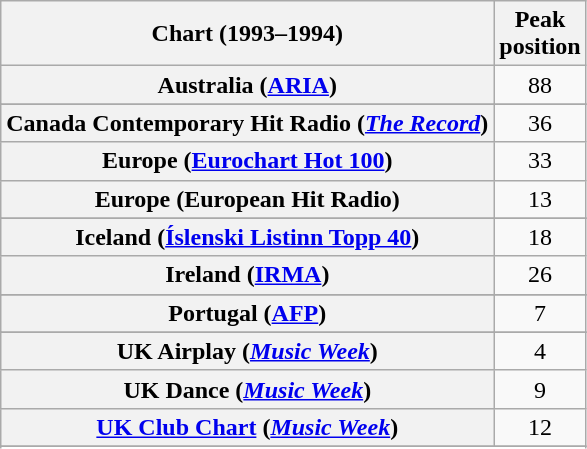<table class="wikitable plainrowheaders sortable" style="text-align:center;">
<tr>
<th scope="col">Chart (1993–1994)</th>
<th scope="col">Peak<br>position</th>
</tr>
<tr>
<th scope="row">Australia (<a href='#'>ARIA</a>)</th>
<td style="text-align:center;">88</td>
</tr>
<tr>
</tr>
<tr>
</tr>
<tr>
</tr>
<tr>
<th scope="row">Canada Contemporary Hit Radio (<a href='#'><em>The Record</em></a>)</th>
<td style="text-align:center;">36</td>
</tr>
<tr>
<th scope="row">Europe (<a href='#'>Eurochart Hot 100</a>)</th>
<td style="text-align:center;">33</td>
</tr>
<tr>
<th scope="row">Europe (European Hit Radio)</th>
<td style="text-align:center;">13</td>
</tr>
<tr>
</tr>
<tr>
</tr>
<tr>
<th scope="row">Iceland (<a href='#'>Íslenski Listinn Topp 40</a>)</th>
<td style="text-align:center;">18</td>
</tr>
<tr>
<th scope="row">Ireland (<a href='#'>IRMA</a>)</th>
<td style="text-align:center;">26</td>
</tr>
<tr>
</tr>
<tr>
</tr>
<tr>
<th scope="row">Portugal (<a href='#'>AFP</a>)</th>
<td style="text-align:center;">7</td>
</tr>
<tr>
</tr>
<tr>
</tr>
<tr>
<th scope="row">UK Airplay (<em><a href='#'>Music Week</a></em>)</th>
<td style="text-align:center;">4</td>
</tr>
<tr>
<th scope="row">UK Dance (<em><a href='#'>Music Week</a></em>)</th>
<td style="text-align:center;">9</td>
</tr>
<tr>
<th scope="row"><a href='#'>UK Club Chart</a> (<em><a href='#'>Music Week</a></em>)</th>
<td style="text-align:center;">12</td>
</tr>
<tr>
</tr>
<tr>
</tr>
<tr>
</tr>
</table>
